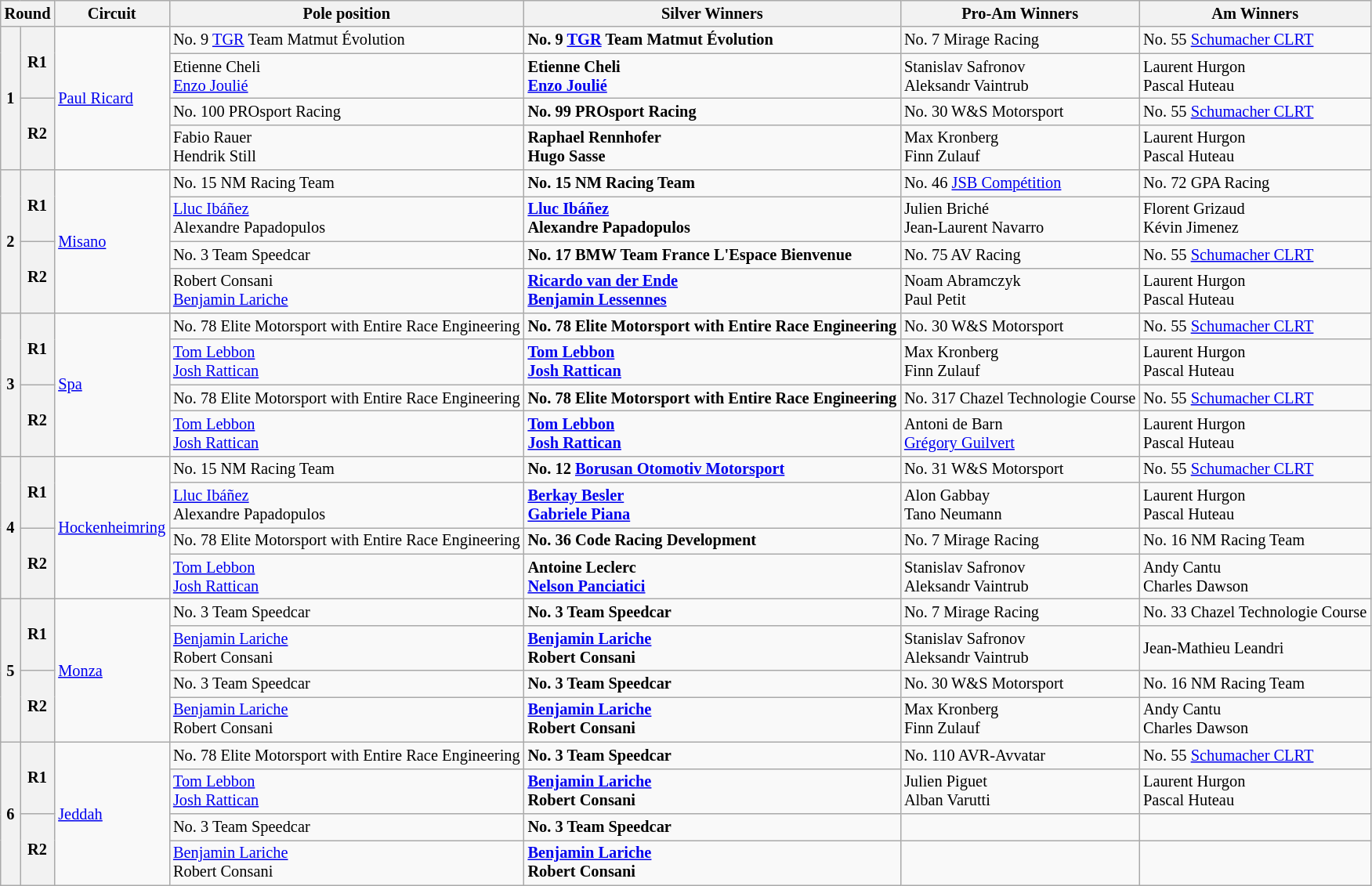<table class="wikitable" style="font-size:85%;">
<tr>
<th colspan="2">Round</th>
<th>Circuit</th>
<th>Pole position</th>
<th>Silver Winners</th>
<th>Pro-Am Winners</th>
<th>Am Winners</th>
</tr>
<tr>
<th rowspan="4">1</th>
<th rowspan="2">R1</th>
<td rowspan="4"> <a href='#'>Paul Ricard</a></td>
<td> No. 9 <a href='#'>TGR</a> Team Matmut Évolution</td>
<td><strong> No. 9 <a href='#'>TGR</a> Team Matmut Évolution</strong></td>
<td> No. 7 Mirage Racing</td>
<td> No. 55 <a href='#'>Schumacher CLRT</a></td>
</tr>
<tr>
<td> Etienne Cheli<br> <a href='#'>Enzo Joulié</a></td>
<td><strong> Etienne Cheli<br> <a href='#'>Enzo Joulié</a></strong></td>
<td> Stanislav Safronov<br> Aleksandr Vaintrub</td>
<td> Laurent Hurgon<br> Pascal Huteau</td>
</tr>
<tr>
<th rowspan="2">R2</th>
<td> No. 100 PROsport Racing</td>
<td><strong> No. 99 PROsport Racing</strong></td>
<td> No. 30 W&S Motorsport</td>
<td> No. 55 <a href='#'>Schumacher CLRT</a></td>
</tr>
<tr>
<td> Fabio Rauer<br> Hendrik Still</td>
<td><strong> Raphael Rennhofer<br> Hugo Sasse</strong></td>
<td> Max Kronberg<br> Finn Zulauf</td>
<td> Laurent Hurgon<br> Pascal Huteau</td>
</tr>
<tr>
<th rowspan="4">2</th>
<th rowspan="2">R1</th>
<td rowspan="4"> <a href='#'>Misano</a></td>
<td> No. 15 NM Racing Team</td>
<td><strong> No. 15 NM Racing Team</strong></td>
<td> No. 46 <a href='#'>JSB Compétition</a></td>
<td> No. 72 GPA Racing</td>
</tr>
<tr>
<td> <a href='#'>Lluc Ibáñez</a><br> Alexandre Papadopulos</td>
<td><strong> <a href='#'>Lluc Ibáñez</a><br> Alexandre Papadopulos</strong></td>
<td> Julien Briché<br> Jean-Laurent Navarro</td>
<td> Florent Grizaud<br> Kévin Jimenez</td>
</tr>
<tr>
<th rowspan="2">R2</th>
<td> No. 3 Team Speedcar</td>
<td><strong> No. 17 BMW Team France L'Espace Bienvenue</strong></td>
<td> No. 75 AV Racing</td>
<td> No. 55 <a href='#'>Schumacher CLRT</a></td>
</tr>
<tr>
<td> Robert Consani<br> <a href='#'>Benjamin Lariche</a></td>
<td><strong> <a href='#'>Ricardo van der Ende</a></strong><br><strong> <a href='#'>Benjamin Lessennes</a></strong></td>
<td> Noam Abramczyk<br> Paul Petit</td>
<td> Laurent Hurgon<br> Pascal Huteau</td>
</tr>
<tr>
<th rowspan="4">3</th>
<th rowspan="2">R1</th>
<td rowspan="4"> <a href='#'>Spa</a></td>
<td> No. 78 Elite Motorsport with Entire Race Engineering</td>
<td><strong> No. 78 Elite Motorsport with Entire Race Engineering</strong></td>
<td> No. 30 W&S Motorsport</td>
<td> No. 55 <a href='#'>Schumacher CLRT</a></td>
</tr>
<tr>
<td> <a href='#'>Tom Lebbon</a><br> <a href='#'>Josh Rattican</a></td>
<td><strong> <a href='#'>Tom Lebbon</a><br> <a href='#'>Josh Rattican</a></strong></td>
<td> Max Kronberg<br> Finn Zulauf</td>
<td> Laurent Hurgon<br> Pascal Huteau</td>
</tr>
<tr>
<th rowspan="2">R2</th>
<td> No. 78 Elite Motorsport with Entire Race Engineering</td>
<td><strong> No. 78 Elite Motorsport with Entire Race Engineering</strong></td>
<td> No. 317 Chazel Technologie Course</td>
<td> No. 55 <a href='#'>Schumacher CLRT</a></td>
</tr>
<tr>
<td> <a href='#'>Tom Lebbon</a><br> <a href='#'>Josh Rattican</a></td>
<td><strong> <a href='#'>Tom Lebbon</a><br> <a href='#'>Josh Rattican</a></strong></td>
<td> Antoni de Barn<br> <a href='#'>Grégory Guilvert</a></td>
<td> Laurent Hurgon<br> Pascal Huteau</td>
</tr>
<tr>
<th rowspan="4">4</th>
<th rowspan="2">R1</th>
<td rowspan="4"> <a href='#'>Hockenheimring</a></td>
<td> No. 15 NM Racing Team</td>
<td><strong> No. 12 <a href='#'>Borusan Otomotiv Motorsport</a></strong></td>
<td> No. 31 W&S Motorsport</td>
<td> No. 55 <a href='#'>Schumacher CLRT</a></td>
</tr>
<tr>
<td> <a href='#'>Lluc Ibáñez</a><br> Alexandre Papadopulos</td>
<td><strong> <a href='#'>Berkay Besler</a><br> <a href='#'>Gabriele Piana</a></strong></td>
<td> Alon Gabbay<br> Tano Neumann</td>
<td> Laurent Hurgon<br> Pascal Huteau</td>
</tr>
<tr>
<th rowspan="2">R2</th>
<td> No. 78 Elite Motorsport with Entire Race Engineering</td>
<td><strong> No. 36 Code Racing Development</strong></td>
<td> No. 7 Mirage Racing</td>
<td> No. 16 NM Racing Team</td>
</tr>
<tr>
<td> <a href='#'>Tom Lebbon</a><br> <a href='#'>Josh Rattican</a></td>
<td><strong> Antoine Leclerc<br> <a href='#'>Nelson Panciatici</a></strong></td>
<td> Stanislav Safronov<br> Aleksandr Vaintrub</td>
<td> Andy Cantu<br> Charles Dawson</td>
</tr>
<tr>
<th rowspan="4">5</th>
<th rowspan="2">R1</th>
<td rowspan="4"> <a href='#'>Monza</a></td>
<td> No. 3 Team Speedcar</td>
<td><strong> No. 3 Team Speedcar</strong></td>
<td> No. 7 Mirage Racing</td>
<td> No. 33 Chazel Technologie Course</td>
</tr>
<tr>
<td> <a href='#'>Benjamin Lariche</a><br> Robert Consani</td>
<td><strong> <a href='#'>Benjamin Lariche</a><br> Robert Consani</strong></td>
<td> Stanislav Safronov<br> Aleksandr Vaintrub</td>
<td> Jean-Mathieu Leandri</td>
</tr>
<tr>
<th rowspan="2">R2</th>
<td> No. 3 Team Speedcar</td>
<td><strong> No. 3 Team Speedcar</strong></td>
<td> No. 30 W&S Motorsport</td>
<td> No. 16 NM Racing Team</td>
</tr>
<tr>
<td> <a href='#'>Benjamin Lariche</a><br> Robert Consani</td>
<td><strong> <a href='#'>Benjamin Lariche</a><br> Robert Consani</strong></td>
<td> Max Kronberg<br> Finn Zulauf</td>
<td> Andy Cantu<br> Charles Dawson</td>
</tr>
<tr>
<th rowspan="4">6</th>
<th rowspan="2">R1</th>
<td rowspan="4"> <a href='#'>Jeddah</a></td>
<td> No. 78 Elite Motorsport with Entire Race Engineering</td>
<td><strong> No. 3 Team Speedcar</strong></td>
<td><strong></strong> No. 110 AVR-Avvatar</td>
<td> No. 55 <a href='#'>Schumacher CLRT</a></td>
</tr>
<tr>
<td> <a href='#'>Tom Lebbon</a><br> <a href='#'>Josh Rattican</a></td>
<td><strong> <a href='#'>Benjamin Lariche</a><br> Robert Consani</strong></td>
<td> Julien Piguet<br> Alban Varutti</td>
<td> Laurent Hurgon<br> Pascal Huteau</td>
</tr>
<tr>
<th rowspan="2">R2</th>
<td> No. 3 Team Speedcar</td>
<td><strong> No. 3 Team Speedcar</strong></td>
<td></td>
<td></td>
</tr>
<tr>
<td> <a href='#'>Benjamin Lariche</a><br> Robert Consani</td>
<td><strong> <a href='#'>Benjamin Lariche</a><br> Robert Consani</strong></td>
<td></td>
<td></td>
</tr>
</table>
